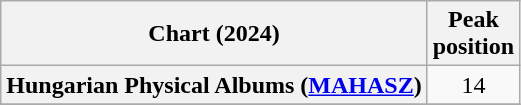<table class="wikitable sortable plainrowheaders" style="text-align:center">
<tr>
<th scope="col">Chart (2024)</th>
<th scope="col">Peak<br>position</th>
</tr>
<tr>
<th scope="row">Hungarian Physical Albums (<a href='#'>MAHASZ</a>)</th>
<td>14</td>
</tr>
<tr>
</tr>
</table>
